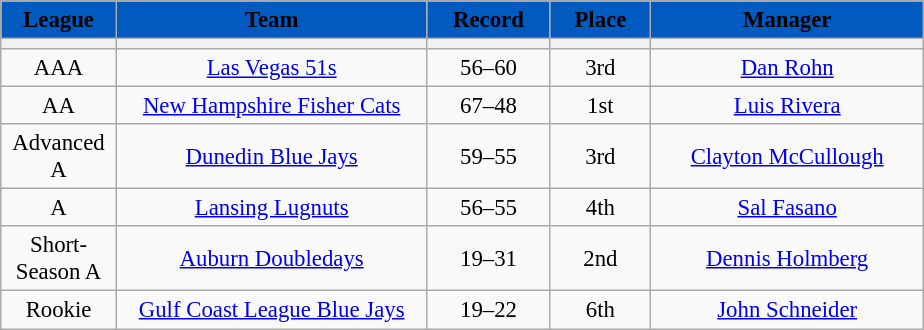<table class="wikitable" style="font-size: 95%; text-align: center;">
<tr>
<th style="background:#005ac0;" color:white;"><span>League</span></th>
<th style="background:#005ac0;" color:white;"><span>Team</span></th>
<th style="background:#005ac0;" color:white;"><span>Record</span></th>
<th style="background:#005ac0;" color:white;"><span>Place</span></th>
<th style="background:#005ac0;" color:white;"><span>Manager</span></th>
</tr>
<tr>
<th width="70"></th>
<th style="width:200px;"></th>
<th width="75"></th>
<th width="60"></th>
<th style="width:175px;"></th>
</tr>
<tr>
<td>AAA</td>
<td><a href='#'>Las Vegas 51s</a></td>
<td>56–60</td>
<td>3rd</td>
<td><a href='#'>Dan Rohn</a></td>
</tr>
<tr>
<td>AA</td>
<td><a href='#'>New Hampshire Fisher Cats</a></td>
<td>67–48</td>
<td>1st</td>
<td><a href='#'>Luis Rivera</a></td>
</tr>
<tr>
<td>Advanced A</td>
<td><a href='#'>Dunedin Blue Jays</a></td>
<td>59–55</td>
<td>3rd</td>
<td><a href='#'>Clayton McCullough</a></td>
</tr>
<tr>
<td>A</td>
<td><a href='#'>Lansing Lugnuts</a></td>
<td>56–55</td>
<td>4th</td>
<td><a href='#'>Sal Fasano</a></td>
</tr>
<tr>
<td>Short-Season A</td>
<td><a href='#'>Auburn Doubledays</a></td>
<td>19–31</td>
<td>2nd</td>
<td><a href='#'>Dennis Holmberg</a></td>
</tr>
<tr>
<td>Rookie</td>
<td><a href='#'>Gulf Coast League Blue Jays</a></td>
<td>19–22</td>
<td>6th</td>
<td><a href='#'>John Schneider</a></td>
</tr>
</table>
